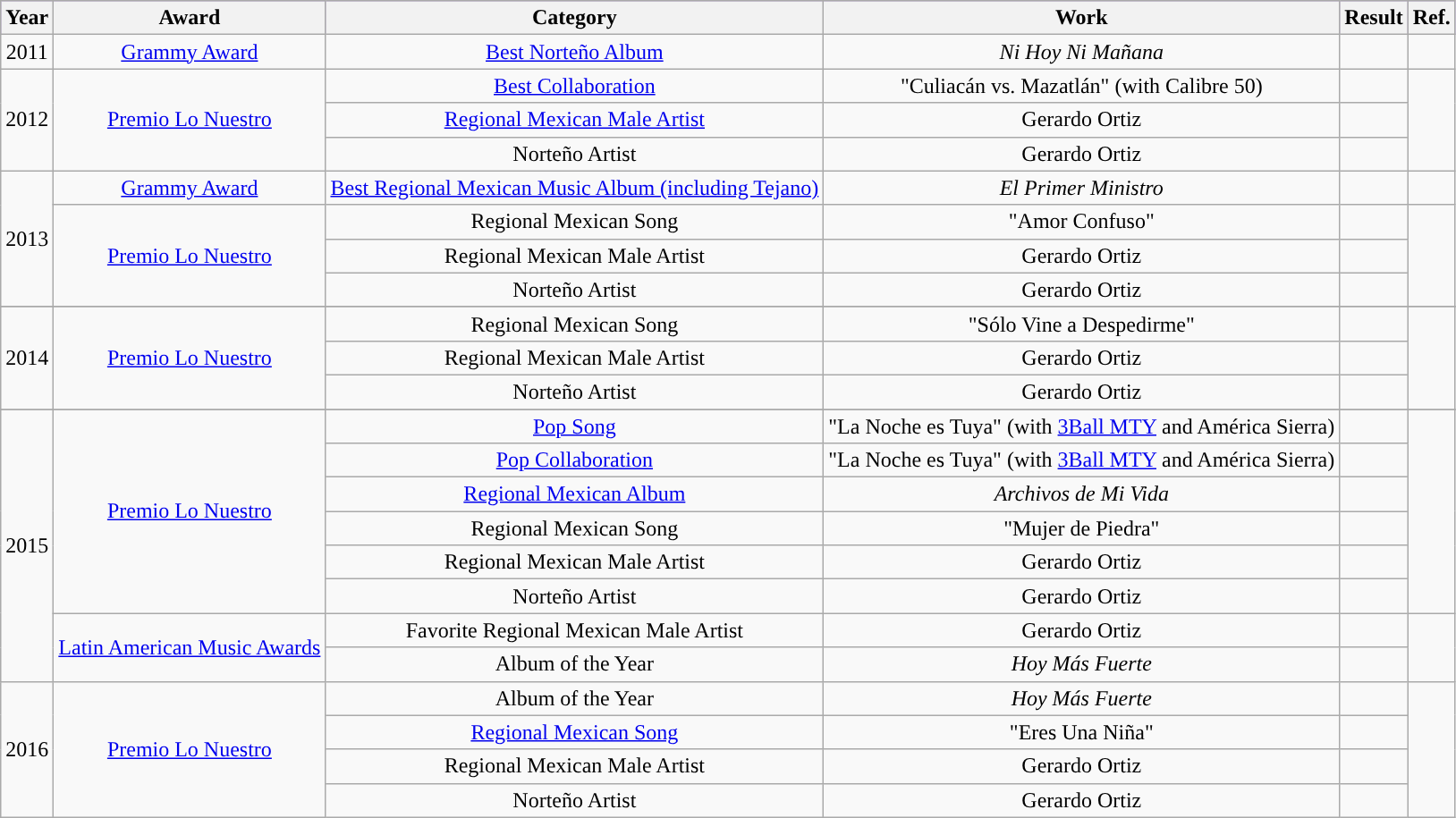<table class="wikitable plainrowheaders" style="text-align:center;">
<tr style="background:#96c;">
<th scope="col">Year</th>
<th scope="col">Award</th>
<th scope="col">Category</th>
<th scope="col">Work</th>
<th scope="col">Result</th>
<th scope="col">Ref.</th>
</tr>
<tr>
<td>2011</td>
<td rowspan="1" scope="row"><a href='#'>Grammy Award</a></td>
<td><a href='#'>Best Norteño Album</a></td>
<td><em>Ni Hoy Ni Mañana</em></td>
<td></td>
<td></td>
</tr>
<tr>
<td rowspan="3" scope="row">2012</td>
<td rowspan="3" scope="row"><a href='#'>Premio Lo Nuestro</a></td>
<td><a href='#'>Best Collaboration</a></td>
<td>"Culiacán vs. Mazatlán" (with Calibre 50)</td>
<td></td>
<td rowspan="3" scope="row"></td>
</tr>
<tr>
<td><a href='#'>Regional Mexican Male Artist</a></td>
<td>Gerardo Ortiz</td>
<td></td>
</tr>
<tr>
<td>Norteño Artist</td>
<td>Gerardo Ortiz</td>
<td></td>
</tr>
<tr>
<td rowspan="4" scope="row">2013</td>
<td rowspan="1" scope="row"><a href='#'>Grammy Award</a></td>
<td><a href='#'>Best Regional Mexican Music Album (including Tejano)</a></td>
<td><em>El Primer Ministro</em></td>
<td></td>
<td></td>
</tr>
<tr>
<td rowspan="3" scope="row"><a href='#'>Premio Lo Nuestro</a></td>
<td>Regional Mexican Song</td>
<td>"Amor Confuso"</td>
<td></td>
<td rowspan="3" scope="row"></td>
</tr>
<tr>
<td>Regional Mexican Male Artist</td>
<td>Gerardo Ortiz</td>
<td></td>
</tr>
<tr>
<td>Norteño Artist</td>
<td>Gerardo Ortiz</td>
<td></td>
</tr>
<tr>
</tr>
<tr>
<td rowspan="3" scope="row">2014</td>
<td rowspan="3" scope="row"><a href='#'>Premio Lo Nuestro</a></td>
<td>Regional Mexican Song</td>
<td>"Sólo Vine a Despedirme"</td>
<td></td>
<td rowspan="3" scope="row"></td>
</tr>
<tr>
<td>Regional Mexican Male Artist</td>
<td>Gerardo Ortiz</td>
<td></td>
</tr>
<tr>
<td>Norteño Artist</td>
<td>Gerardo Ortiz</td>
<td></td>
</tr>
<tr>
</tr>
<tr>
<td rowspan="8" scope="row">2015</td>
<td rowspan="6" scope="row"><a href='#'>Premio Lo Nuestro</a></td>
<td><a href='#'>Pop Song</a></td>
<td>"La Noche es Tuya" (with <a href='#'>3Ball MTY</a> and América Sierra)</td>
<td></td>
<td rowspan="6" scope="row"></td>
</tr>
<tr>
<td><a href='#'>Pop Collaboration</a></td>
<td>"La Noche es Tuya" (with <a href='#'>3Ball MTY</a> and América Sierra)</td>
<td></td>
</tr>
<tr>
<td><a href='#'>Regional Mexican Album</a></td>
<td><em>Archivos de Mi Vida</em></td>
<td></td>
</tr>
<tr>
<td>Regional Mexican Song</td>
<td>"Mujer de Piedra"</td>
<td></td>
</tr>
<tr>
<td>Regional Mexican Male Artist</td>
<td>Gerardo Ortiz</td>
<td></td>
</tr>
<tr>
<td>Norteño Artist</td>
<td>Gerardo Ortiz</td>
<td></td>
</tr>
<tr>
<td rowspan="2" scope="row"><a href='#'>Latin American Music Awards</a></td>
<td>Favorite Regional Mexican Male Artist</td>
<td>Gerardo Ortiz</td>
<td></td>
<td rowspan="2" scope="row"></td>
</tr>
<tr>
<td>Album of the Year</td>
<td><em>Hoy Más Fuerte</em></td>
<td></td>
</tr>
<tr>
<td rowspan="4" scope="row">2016</td>
<td rowspan="4" scope="row"><a href='#'>Premio Lo Nuestro</a></td>
<td>Album of the Year</td>
<td><em>Hoy Más Fuerte</em></td>
<td></td>
<td rowspan="4" scope="row"></td>
</tr>
<tr>
<td><a href='#'>Regional Mexican Song</a></td>
<td>"Eres Una Niña"</td>
<td></td>
</tr>
<tr>
<td>Regional Mexican Male Artist</td>
<td>Gerardo Ortiz</td>
<td></td>
</tr>
<tr>
<td>Norteño Artist</td>
<td>Gerardo Ortiz</td>
<td></td>
</tr>
</table>
